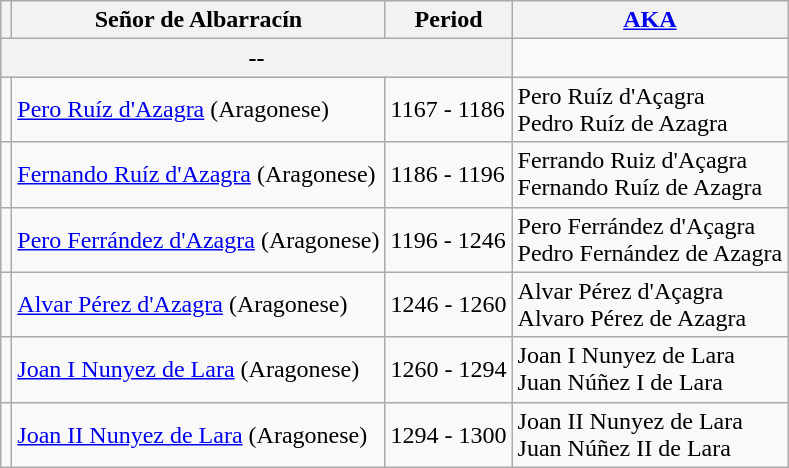<table class="wikitable">
<tr>
<th></th>
<th>Señor de Albarracín</th>
<th>Period</th>
<th><a href='#'>AKA</a></th>
</tr>
<tr bgcolor="#dddddd" |>
<th colspan="3">--</th>
</tr>
<tr>
<td></td>
<td><a href='#'>Pero Ruíz d'Azagra</a> (Aragonese)</td>
<td>1167 - 1186</td>
<td>Pero Ruíz d'Açagra <br>Pedro Ruíz de Azagra </td>
</tr>
<tr>
<td></td>
<td><a href='#'>Fernando Ruíz d'Azagra</a> (Aragonese)</td>
<td>1186 - 1196</td>
<td>Ferrando Ruiz d'Açagra <br>Fernando Ruíz de Azagra </td>
</tr>
<tr>
<td></td>
<td><a href='#'>Pero Ferrández d'Azagra</a> (Aragonese)</td>
<td>1196 - 1246</td>
<td>Pero Ferrández d'Açagra <br>Pedro Fernández de Azagra </td>
</tr>
<tr>
<td></td>
<td><a href='#'>Alvar Pérez d'Azagra</a> (Aragonese)</td>
<td>1246 - 1260</td>
<td>Alvar Pérez d'Açagra <br>Alvaro Pérez de Azagra </td>
</tr>
<tr>
<td></td>
<td><a href='#'>Joan I Nunyez de Lara</a> (Aragonese)</td>
<td>1260 - 1294</td>
<td>Joan I Nunyez de Lara  <br>Juan Núñez I de Lara </td>
</tr>
<tr>
<td></td>
<td><a href='#'>Joan II Nunyez de Lara</a> (Aragonese)</td>
<td>1294 - 1300</td>
<td>Joan II Nunyez de Lara <br>Juan Núñez II de Lara </td>
</tr>
</table>
